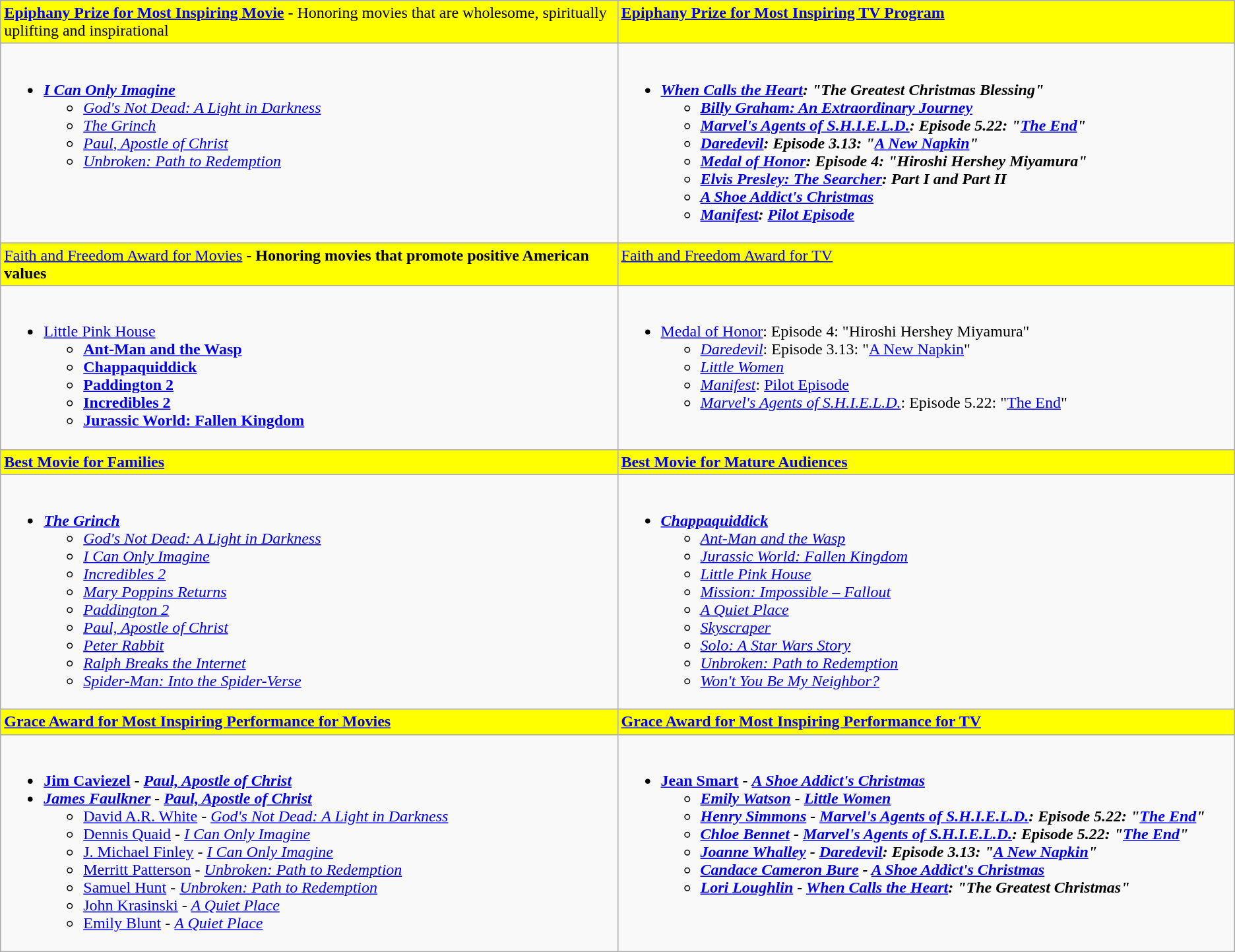<table class=wikitable>
<tr>
<td valign="top" width="50%" style="background: yellow;"><strong><a href='#'>Epiphany Prize for Most Inspiring Movie</a></strong> - Honoring movies that are wholesome, spiritually uplifting and inspirational</td>
<td valign="top" width="50%" style="background: yellow;"><strong><a href='#'>Epiphany Prize for Most Inspiring TV Program</a></strong></td>
</tr>
<tr valign="top">
<td><br><ul><li><strong><em><a href='#'>I Can Only Imagine</a></em></strong><ul><li><em><a href='#'>God's Not Dead: A Light in Darkness</a></em></li><li><em><a href='#'>The Grinch</a></em></li><li><em><a href='#'>Paul, Apostle of Christ</a></em></li><li><em><a href='#'>Unbroken: Path to Redemption</a></em></li></ul></li></ul></td>
<td><br><ul><li><strong><em><a href='#'>When Calls the Heart</a><em>: "The Greatest Christmas Blessing"<strong><ul><li></em><a href='#'>Billy Graham: An Extraordinary Journey</a><em></li><li></em><a href='#'>Marvel's Agents of S.H.I.E.L.D.</a><em>: Episode 5.22: "<a href='#'>The End</a>"</li><li></em><a href='#'>Daredevil</a><em>: Episode 3.13: "<a href='#'>A New Napkin</a>"</li><li></em><a href='#'>Medal of Honor</a><em>: Episode 4: "Hiroshi Hershey Miyamura"</li><li></em><a href='#'>Elvis Presley: The Searcher</a><em>: Part I and Part II</li><li></em><a href='#'>A Shoe Addict's Christmas</a><em></li><li></em><a href='#'>Manifest</a><em>: <a href='#'>Pilot Episode</a></li></ul></li></ul></td>
</tr>
<tr>
<td valign="top" style="background: yellow;"></strong><a href='#'>Faith and Freedom Award for Movies</a><strong> - Honoring movies that promote positive American values</td>
<td valign="top" style="background: yellow;"></strong><a href='#'>Faith and Freedom Award for TV</a><strong></td>
</tr>
<tr valign="top">
<td><br><ul><li></em></strong><a href='#'>Little Pink House</a><strong><em><ul><li></em><a href='#'>Ant-Man and the Wasp</a><em></li><li></em><a href='#'>Chappaquiddick</a><em></li><li></em><a href='#'>Paddington 2</a><em></li><li></em><a href='#'>Incredibles 2</a><em></li><li></em><a href='#'>Jurassic World: Fallen Kingdom</a><em></li></ul></li></ul></td>
<td><br><ul><li></em></strong><a href='#'>Medal of Honor</a></em>: Episode 4: "Hiroshi Hershey Miyamura"</strong><ul><li><em><a href='#'>Daredevil</a></em>: Episode 3.13: "<a href='#'>A New Napkin</a>"</li><li><em><a href='#'>Little Women</a></em></li><li><em><a href='#'>Manifest</a></em>: <a href='#'>Pilot Episode</a></li><li><em><a href='#'>Marvel's Agents of S.H.I.E.L.D.</a></em>: Episode 5.22: "<a href='#'>The End</a>"</li></ul></li></ul></td>
</tr>
<tr>
<td valign="top" style="background: yellow;"><strong><a href='#'>Best Movie for Families</a></strong></td>
<td valign="top" style="background: yellow;"><strong><a href='#'>Best Movie for Mature Audiences</a></strong></td>
</tr>
<tr valign="top">
<td><br><ul><li><strong><em><a href='#'>The Grinch</a></em></strong><ul><li><em><a href='#'>God's Not Dead: A Light in Darkness</a></em></li><li><em><a href='#'>I Can Only Imagine</a></em></li><li><em><a href='#'>Incredibles 2</a></em></li><li><em><a href='#'>Mary Poppins Returns</a></em></li><li><em><a href='#'>Paddington 2</a></em></li><li><em><a href='#'>Paul, Apostle of Christ</a></em></li><li><em><a href='#'>Peter Rabbit</a></em></li><li><em><a href='#'>Ralph Breaks the Internet</a></em></li><li><em><a href='#'>Spider-Man: Into the Spider-Verse</a></em></li></ul></li></ul></td>
<td><br><ul><li><strong><em><a href='#'>Chappaquiddick</a></em></strong><ul><li><em><a href='#'>Ant-Man and the Wasp</a></em></li><li><em><a href='#'>Jurassic World: Fallen Kingdom</a></em></li><li><em><a href='#'>Little Pink House</a></em></li><li><em><a href='#'>Mission: Impossible – Fallout</a></em></li><li><em><a href='#'>A Quiet Place</a></em></li><li><em><a href='#'>Skyscraper</a></em></li><li><em><a href='#'>Solo: A Star Wars Story</a></em></li><li><em><a href='#'>Unbroken: Path to Redemption</a></em></li><li><em><a href='#'>Won't You Be My Neighbor?</a></em></li></ul></li></ul></td>
</tr>
<tr>
<td valign="top" style="background: yellow;"><strong><a href='#'>Grace Award for Most Inspiring Performance for Movies</a></strong></td>
<td valign="top" style="background: yellow;"><strong><a href='#'>Grace Award for Most Inspiring Performance for TV</a></strong></td>
</tr>
<tr valign="top">
<td><br><ul><li><strong><a href='#'>Jim Caviezel</a> - <em><a href='#'>Paul, Apostle of Christ</a><strong><em></li><li></strong><a href='#'>James Faulkner</a> - </em><a href='#'>Paul, Apostle of Christ</a></em></strong><ul><li><a href='#'>David A.R. White</a> - <em><a href='#'>God's Not Dead: A Light in Darkness</a></em></li><li><a href='#'>Dennis Quaid</a> - <em><a href='#'>I Can Only Imagine</a></em></li><li><a href='#'>J. Michael Finley</a> - <em><a href='#'>I Can Only Imagine</a></em></li><li><a href='#'>Merritt Patterson</a> - <em><a href='#'>Unbroken: Path to Redemption</a></em></li><li><a href='#'>Samuel Hunt</a> - <em><a href='#'>Unbroken: Path to Redemption</a></em></li><li><a href='#'>John Krasinski</a> - <em><a href='#'>A Quiet Place</a></em></li><li><a href='#'>Emily Blunt</a> - <em><a href='#'>A Quiet Place</a></em></li></ul></li></ul></td>
<td><br><ul><li><strong><a href='#'>Jean Smart</a> - <em><a href='#'>A Shoe Addict's Christmas</a><strong><em><ul><li><a href='#'>Emily Watson</a> - </em><a href='#'>Little Women</a><em></li><li><a href='#'>Henry Simmons</a> - </em><a href='#'>Marvel's Agents of S.H.I.E.L.D.</a><em>: Episode 5.22: "<a href='#'>The End</a>"</li><li><a href='#'>Chloe Bennet</a> - </em><a href='#'>Marvel's Agents of S.H.I.E.L.D.</a><em>: Episode 5.22: "<a href='#'>The End</a>"</li><li><a href='#'>Joanne Whalley</a> - </em><a href='#'>Daredevil</a><em>: Episode 3.13: "<a href='#'>A New Napkin</a>"</li><li><a href='#'>Candace Cameron Bure</a> - </em><a href='#'>A Shoe Addict's Christmas</a><em></li><li><a href='#'>Lori Loughlin</a> - </em><a href='#'>When Calls the Heart</a><em>: "The Greatest Christmas"</li></ul></li></ul></td>
</tr>
</table>
